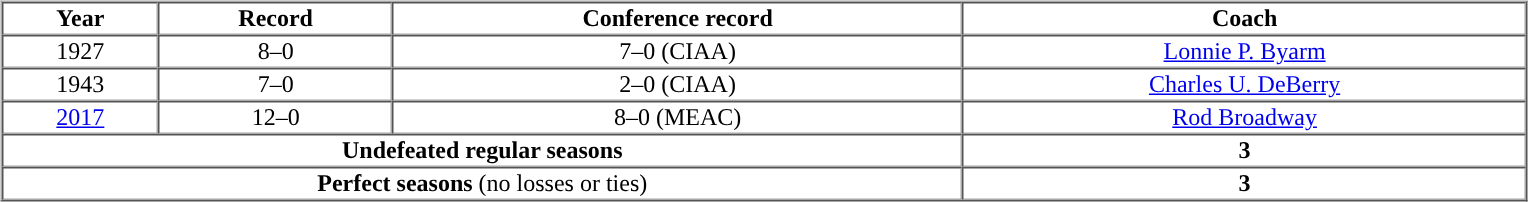<table border="0" style="width:90%;">
<tr>
<td valign="top"><br><table cellpadding="1" border="1" cellspacing="0" style="width:90%;">
<tr>
<th>Year</th>
<th>Record</th>
<th>Conference record</th>
<th>Coach</th>
</tr>
<tr style="text-align:center;">
<td>1927</td>
<td>8–0</td>
<td>7–0 (CIAA)</td>
<td><a href='#'>Lonnie P. Byarm</a></td>
</tr>
<tr style="text-align:center;">
<td>1943</td>
<td>7–0</td>
<td>2–0 (CIAA)</td>
<td><a href='#'>Charles U. DeBerry</a></td>
</tr>
<tr style="text-align:center;">
<td><a href='#'>2017</a></td>
<td>12–0</td>
<td>8–0 (MEAC)</td>
<td><a href='#'>Rod Broadway</a></td>
</tr>
<tr style="text-align:center; ">
<td colspan="3"><strong>Undefeated regular seasons</strong></td>
<td colspan="3"><strong>3</strong></td>
</tr>
<tr style="text-align:center; ">
<td colspan="3"><strong>Perfect seasons</strong> (no losses or ties)</td>
<td colspan="3"><strong>3</strong></td>
</tr>
</table>
</td>
</tr>
</table>
